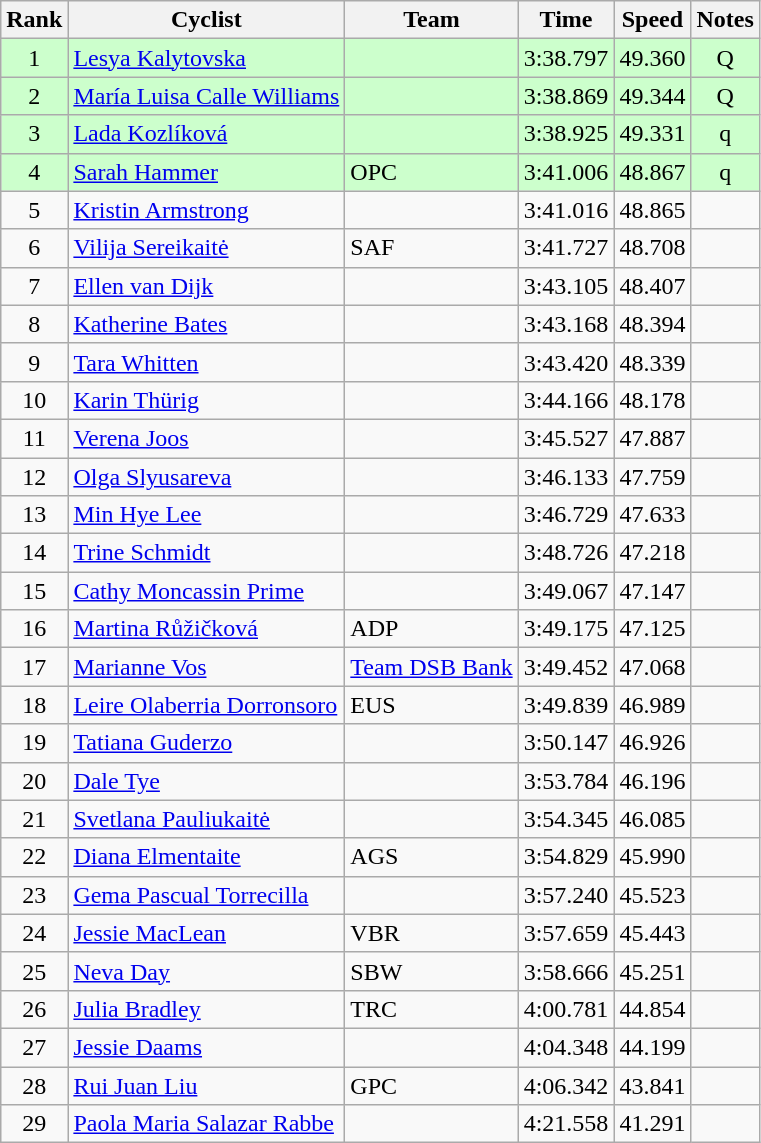<table class="wikitable sortable" style="text-align:center;">
<tr>
<th>Rank</th>
<th class="unsortable">Cyclist</th>
<th>Team</th>
<th>Time</th>
<th>Speed</th>
<th class="unsortable">Notes</th>
</tr>
<tr bgcolor=ccffcc>
<td align=center>1</td>
<td align=left><a href='#'>Lesya Kalytovska</a></td>
<td align=left></td>
<td>3:38.797</td>
<td>49.360</td>
<td>Q</td>
</tr>
<tr bgcolor=ccffcc>
<td align=center>2</td>
<td align=left><a href='#'>María Luisa Calle Williams</a></td>
<td align=left></td>
<td>3:38.869</td>
<td>49.344</td>
<td>Q</td>
</tr>
<tr bgcolor=ccffcc>
<td align=center>3</td>
<td align=left><a href='#'>Lada Kozlíková</a></td>
<td align=left></td>
<td>3:38.925</td>
<td>49.331</td>
<td>q</td>
</tr>
<tr bgcolor=ccffcc>
<td align=center>4</td>
<td align=left><a href='#'>Sarah Hammer</a></td>
<td align=left>OPC</td>
<td>3:41.006</td>
<td>48.867</td>
<td>q</td>
</tr>
<tr>
<td align=center>5</td>
<td align=left><a href='#'>Kristin Armstrong</a></td>
<td align=left></td>
<td>3:41.016</td>
<td>48.865</td>
<td></td>
</tr>
<tr>
<td align=center>6</td>
<td align=left><a href='#'>Vilija Sereikaitė</a></td>
<td align=left>SAF</td>
<td>3:41.727</td>
<td>48.708</td>
<td></td>
</tr>
<tr>
<td align=center>7</td>
<td align=left><a href='#'>Ellen van Dijk</a></td>
<td align=left></td>
<td>3:43.105</td>
<td>48.407</td>
<td></td>
</tr>
<tr>
<td align=center>8</td>
<td align=left><a href='#'>Katherine Bates</a></td>
<td align=left></td>
<td>3:43.168</td>
<td>48.394</td>
<td></td>
</tr>
<tr>
<td align=center>9</td>
<td align=left><a href='#'>Tara Whitten</a></td>
<td align=left></td>
<td>3:43.420</td>
<td>48.339</td>
<td></td>
</tr>
<tr>
<td align=center>10</td>
<td align=left><a href='#'>Karin Thürig</a></td>
<td align=left></td>
<td>3:44.166</td>
<td>48.178</td>
<td></td>
</tr>
<tr>
<td align=center>11</td>
<td align=left><a href='#'>Verena Joos</a></td>
<td align=left></td>
<td>3:45.527</td>
<td>47.887</td>
<td></td>
</tr>
<tr>
<td align=center>12</td>
<td align=left><a href='#'>Olga Slyusareva</a></td>
<td align=left></td>
<td>3:46.133</td>
<td>47.759</td>
<td></td>
</tr>
<tr>
<td align=center>13</td>
<td align=left><a href='#'>Min Hye Lee</a></td>
<td align=left></td>
<td>3:46.729</td>
<td>47.633</td>
<td></td>
</tr>
<tr>
<td align=center>14</td>
<td align=left><a href='#'>Trine Schmidt</a></td>
<td align=left></td>
<td>3:48.726</td>
<td>47.218</td>
<td></td>
</tr>
<tr>
<td align=center>15</td>
<td align=left><a href='#'>Cathy Moncassin Prime</a></td>
<td align=left></td>
<td>3:49.067</td>
<td>47.147</td>
<td></td>
</tr>
<tr>
<td align=center>16</td>
<td align=left><a href='#'>Martina Růžičková</a></td>
<td align=left>ADP</td>
<td>3:49.175</td>
<td>47.125</td>
<td></td>
</tr>
<tr>
<td align=center>17</td>
<td align=left><a href='#'>Marianne Vos</a></td>
<td align=left><a href='#'>Team DSB Bank</a></td>
<td>3:49.452</td>
<td>47.068</td>
<td></td>
</tr>
<tr>
<td align=center>18</td>
<td align=left><a href='#'>Leire Olaberria Dorronsoro</a></td>
<td align=left>EUS</td>
<td>3:49.839</td>
<td>46.989</td>
<td></td>
</tr>
<tr>
<td align=center>19</td>
<td align=left><a href='#'>Tatiana Guderzo</a></td>
<td align=left></td>
<td>3:50.147</td>
<td>46.926</td>
<td></td>
</tr>
<tr>
<td align=center>20</td>
<td align=left><a href='#'>Dale Tye</a></td>
<td align=left></td>
<td>3:53.784</td>
<td>46.196</td>
<td></td>
</tr>
<tr>
<td align=center>21</td>
<td align=left><a href='#'>Svetlana Pauliukaitė</a></td>
<td align=left></td>
<td>3:54.345</td>
<td>46.085</td>
<td></td>
</tr>
<tr>
<td align=center>22</td>
<td align=left><a href='#'>Diana Elmentaite</a></td>
<td align=left>AGS</td>
<td>3:54.829</td>
<td>45.990</td>
<td></td>
</tr>
<tr>
<td align=center>23</td>
<td align=left><a href='#'>Gema Pascual Torrecilla</a></td>
<td align=left></td>
<td>3:57.240</td>
<td>45.523</td>
<td></td>
</tr>
<tr>
<td align=center>24</td>
<td align=left><a href='#'>Jessie MacLean</a></td>
<td align=left>VBR</td>
<td>3:57.659</td>
<td>45.443</td>
<td></td>
</tr>
<tr>
<td align=center>25</td>
<td align=left><a href='#'>Neva Day</a></td>
<td align=left>SBW</td>
<td>3:58.666</td>
<td>45.251</td>
<td></td>
</tr>
<tr>
<td align=center>26</td>
<td align=left><a href='#'>Julia Bradley</a></td>
<td align=left>TRC</td>
<td>4:00.781</td>
<td>44.854</td>
<td></td>
</tr>
<tr>
<td align=center>27</td>
<td align=left><a href='#'>Jessie Daams</a></td>
<td align=left></td>
<td>4:04.348</td>
<td>44.199</td>
<td></td>
</tr>
<tr>
<td align=center>28</td>
<td align=left><a href='#'>Rui Juan Liu</a></td>
<td align=left>GPC</td>
<td>4:06.342</td>
<td>43.841</td>
<td></td>
</tr>
<tr>
<td align=center>29</td>
<td align=left><a href='#'>Paola Maria Salazar Rabbe</a></td>
<td align=left></td>
<td>4:21.558</td>
<td>41.291</td>
<td></td>
</tr>
</table>
